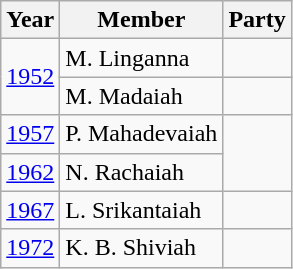<table class="wikitable sortable">
<tr>
<th>Year</th>
<th>Member</th>
<th colspan="2">Party</th>
</tr>
<tr>
<td rowspan=2><a href='#'>1952</a></td>
<td>M. Linganna</td>
<td></td>
</tr>
<tr>
<td>M. Madaiah</td>
<td></td>
</tr>
<tr>
<td><a href='#'>1957</a></td>
<td>P. Mahadevaiah</td>
</tr>
<tr>
<td><a href='#'>1962</a></td>
<td>N. Rachaiah</td>
</tr>
<tr>
<td><a href='#'>1967</a></td>
<td>L. Srikantaiah</td>
<td></td>
</tr>
<tr>
<td><a href='#'>1972</a></td>
<td>K. B. Shiviah</td>
<td></td>
</tr>
</table>
